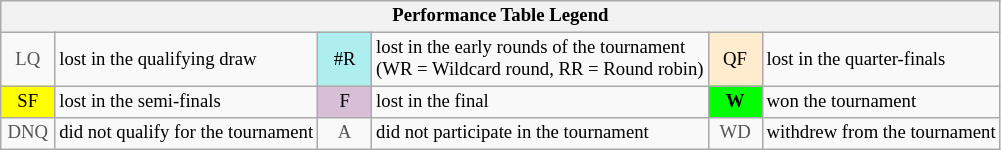<table class="wikitable" style="font-size:78%;">
<tr bgcolor="#efefef">
<th colspan="6">Performance Table Legend</th>
</tr>
<tr>
<td align="center" style="color:#555555;" width="30">LQ</td>
<td>lost in the qualifying draw</td>
<td align="center" style="background:#afeeee;">#R</td>
<td>lost in the early rounds of the tournament<br>(WR = Wildcard round, RR = Round robin)</td>
<td align="center" style="background:#ffebcd;">QF</td>
<td>lost in the quarter-finals</td>
</tr>
<tr>
<td align="center" style="background:yellow;">SF</td>
<td>lost in the semi-finals</td>
<td align="center" style="background:#D8BFD8;">F</td>
<td>lost in the final</td>
<td align="center" style="background:#00ff00;"><strong>W</strong></td>
<td>won the tournament</td>
</tr>
<tr>
<td align="center" style="color:#555555;" width="30">DNQ</td>
<td>did not qualify for the tournament</td>
<td align="center" style="color:#555555;" width="30">A</td>
<td>did not participate in the tournament</td>
<td align="center" style="color:#555555;" width="30">WD</td>
<td>withdrew from the tournament</td>
</tr>
</table>
